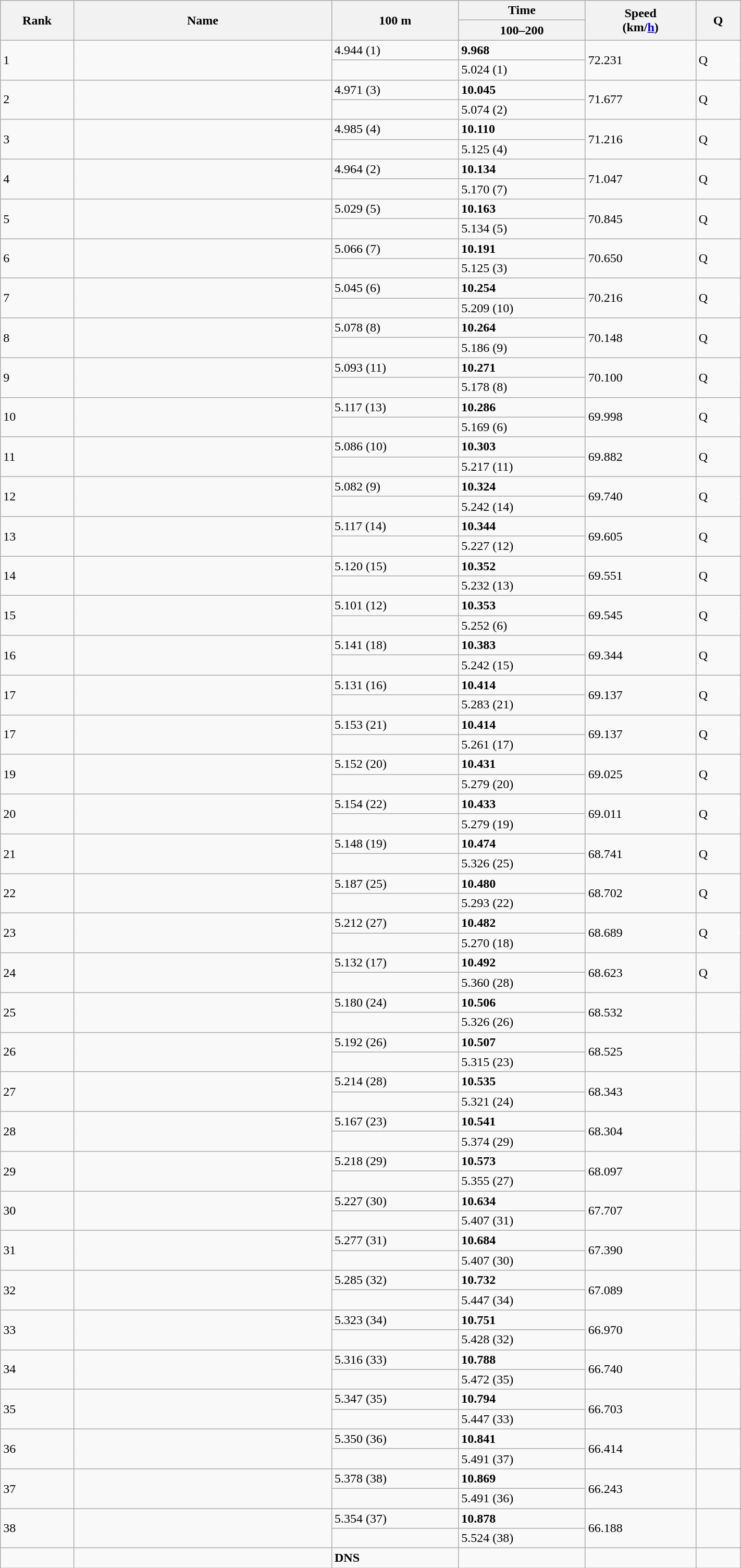<table class="wikitable" width=75%>
<tr>
<th rowspan=2 width=20>Rank</th>
<th rowspan=2 width=150>Name</th>
<th rowspan=2 width=70>100 m</th>
<th width=70>Time</th>
<th rowspan=2 width=60>Speed<br>(km/<a href='#'>h</a>)</th>
<th width=20 rowspan=2>Q</th>
</tr>
<tr>
<th>100–200</th>
</tr>
<tr>
<td rowspan=2>1</td>
<td rowspan=2></td>
<td>4.944 (1)</td>
<td><strong>9.968</strong></td>
<td rowspan=2>72.231</td>
<td rowspan=2>Q</td>
</tr>
<tr>
<td></td>
<td>5.024 (1)</td>
</tr>
<tr>
<td rowspan=2>2</td>
<td rowspan=2></td>
<td>4.971 (3)</td>
<td><strong>10.045</strong></td>
<td rowspan=2>71.677</td>
<td rowspan=2>Q</td>
</tr>
<tr>
<td></td>
<td>5.074 (2)</td>
</tr>
<tr>
<td rowspan=2>3</td>
<td rowspan=2></td>
<td>4.985 (4)</td>
<td><strong>10.110</strong></td>
<td rowspan=2>71.216</td>
<td rowspan=2>Q</td>
</tr>
<tr>
<td></td>
<td>5.125 (4)</td>
</tr>
<tr>
<td rowspan=2>4</td>
<td rowspan=2></td>
<td>4.964 (2)</td>
<td><strong>10.134</strong></td>
<td rowspan=2>71.047</td>
<td rowspan=2>Q</td>
</tr>
<tr>
<td></td>
<td>5.170 (7)</td>
</tr>
<tr>
<td rowspan=2>5</td>
<td rowspan=2></td>
<td>5.029 (5)</td>
<td><strong>10.163</strong></td>
<td rowspan=2>70.845</td>
<td rowspan=2>Q</td>
</tr>
<tr>
<td></td>
<td>5.134 (5)</td>
</tr>
<tr>
<td rowspan=2>6</td>
<td rowspan=2></td>
<td>5.066 (7)</td>
<td><strong>10.191</strong></td>
<td rowspan=2>70.650</td>
<td rowspan=2>Q</td>
</tr>
<tr>
<td></td>
<td>5.125 (3)</td>
</tr>
<tr>
<td rowspan=2>7</td>
<td rowspan=2></td>
<td>5.045 (6)</td>
<td><strong>10.254</strong></td>
<td rowspan=2>70.216</td>
<td rowspan=2>Q</td>
</tr>
<tr>
<td></td>
<td>5.209 (10)</td>
</tr>
<tr>
<td rowspan=2>8</td>
<td rowspan=2></td>
<td>5.078 (8)</td>
<td><strong>10.264</strong></td>
<td rowspan=2>70.148</td>
<td rowspan=2>Q</td>
</tr>
<tr>
<td></td>
<td>5.186 (9)</td>
</tr>
<tr>
<td rowspan=2>9</td>
<td rowspan=2></td>
<td>5.093 (11)</td>
<td><strong>10.271</strong></td>
<td rowspan=2>70.100</td>
<td rowspan=2>Q</td>
</tr>
<tr>
<td></td>
<td>5.178 (8)</td>
</tr>
<tr>
<td rowspan=2>10</td>
<td rowspan=2></td>
<td>5.117 (13)</td>
<td><strong>10.286</strong></td>
<td rowspan=2>69.998</td>
<td rowspan=2>Q</td>
</tr>
<tr>
<td></td>
<td>5.169 (6)</td>
</tr>
<tr>
<td rowspan=2>11</td>
<td rowspan=2></td>
<td>5.086 (10)</td>
<td><strong>10.303</strong></td>
<td rowspan=2>69.882</td>
<td rowspan=2>Q</td>
</tr>
<tr>
<td></td>
<td>5.217 (11)</td>
</tr>
<tr>
<td rowspan=2>12</td>
<td rowspan=2></td>
<td>5.082 (9)</td>
<td><strong>10.324</strong></td>
<td rowspan=2>69.740</td>
<td rowspan=2>Q</td>
</tr>
<tr>
<td></td>
<td>5.242 (14)</td>
</tr>
<tr>
<td rowspan=2>13</td>
<td rowspan=2></td>
<td>5.117 (14)</td>
<td><strong>10.344</strong></td>
<td rowspan=2>69.605</td>
<td rowspan=2>Q</td>
</tr>
<tr>
<td></td>
<td>5.227 (12)</td>
</tr>
<tr>
<td rowspan=2>14</td>
<td rowspan=2></td>
<td>5.120 (15)</td>
<td><strong>10.352</strong></td>
<td rowspan=2>69.551</td>
<td rowspan=2>Q</td>
</tr>
<tr>
<td></td>
<td>5.232 (13)</td>
</tr>
<tr>
<td rowspan=2>15</td>
<td rowspan=2></td>
<td>5.101 (12)</td>
<td><strong>10.353</strong></td>
<td rowspan=2>69.545</td>
<td rowspan=2>Q</td>
</tr>
<tr>
<td></td>
<td>5.252 (6)</td>
</tr>
<tr>
<td rowspan=2>16</td>
<td rowspan=2></td>
<td>5.141 (18)</td>
<td><strong>10.383</strong></td>
<td rowspan=2>69.344</td>
<td rowspan=2>Q</td>
</tr>
<tr>
<td></td>
<td>5.242 (15)</td>
</tr>
<tr>
<td rowspan=2>17</td>
<td rowspan=2></td>
<td>5.131 (16)</td>
<td><strong>10.414</strong></td>
<td rowspan=2>69.137</td>
<td rowspan=2>Q</td>
</tr>
<tr>
<td></td>
<td>5.283 (21)</td>
</tr>
<tr>
<td rowspan=2>17</td>
<td rowspan=2></td>
<td>5.153 (21)</td>
<td><strong>10.414</strong></td>
<td rowspan=2>69.137</td>
<td rowspan=2>Q</td>
</tr>
<tr>
<td></td>
<td>5.261 (17)</td>
</tr>
<tr>
<td rowspan=2>19</td>
<td rowspan=2></td>
<td>5.152 (20)</td>
<td><strong>10.431</strong></td>
<td rowspan=2>69.025</td>
<td rowspan=2>Q</td>
</tr>
<tr>
<td></td>
<td>5.279 (20)</td>
</tr>
<tr>
<td rowspan=2>20</td>
<td rowspan=2></td>
<td>5.154 (22)</td>
<td><strong>10.433</strong></td>
<td rowspan=2>69.011</td>
<td rowspan=2>Q</td>
</tr>
<tr>
<td></td>
<td>5.279 (19)</td>
</tr>
<tr>
<td rowspan=2>21</td>
<td rowspan=2></td>
<td>5.148 (19)</td>
<td><strong>10.474</strong></td>
<td rowspan=2>68.741</td>
<td rowspan=2>Q</td>
</tr>
<tr>
<td></td>
<td>5.326 (25)</td>
</tr>
<tr>
<td rowspan=2>22</td>
<td rowspan=2></td>
<td>5.187 (25)</td>
<td><strong>10.480</strong></td>
<td rowspan=2>68.702</td>
<td rowspan=2>Q</td>
</tr>
<tr>
<td></td>
<td>5.293 (22)</td>
</tr>
<tr>
<td rowspan=2>23</td>
<td rowspan=2></td>
<td>5.212 (27)</td>
<td><strong>10.482</strong></td>
<td rowspan=2>68.689</td>
<td rowspan=2>Q</td>
</tr>
<tr>
<td></td>
<td>5.270 (18)</td>
</tr>
<tr>
<td rowspan=2>24</td>
<td rowspan=2></td>
<td>5.132 (17)</td>
<td><strong>10.492</strong></td>
<td rowspan=2>68.623</td>
<td rowspan=2>Q</td>
</tr>
<tr>
<td></td>
<td>5.360 (28)</td>
</tr>
<tr>
<td rowspan=2>25</td>
<td rowspan=2></td>
<td>5.180 (24)</td>
<td><strong>10.506</strong></td>
<td rowspan=2>68.532</td>
<td rowspan=2></td>
</tr>
<tr>
<td></td>
<td>5.326 (26)</td>
</tr>
<tr>
<td rowspan=2>26</td>
<td rowspan=2></td>
<td>5.192 (26)</td>
<td><strong>10.507</strong></td>
<td rowspan=2>68.525</td>
<td rowspan=2></td>
</tr>
<tr>
<td></td>
<td>5.315 (23)</td>
</tr>
<tr>
<td rowspan=2>27</td>
<td rowspan=2></td>
<td>5.214 (28)</td>
<td><strong>10.535</strong></td>
<td rowspan=2>68.343</td>
<td rowspan=2></td>
</tr>
<tr>
<td></td>
<td>5.321 (24)</td>
</tr>
<tr>
<td rowspan=2>28</td>
<td rowspan=2></td>
<td>5.167 (23)</td>
<td><strong>10.541</strong></td>
<td rowspan=2>68.304</td>
<td rowspan=2></td>
</tr>
<tr>
<td></td>
<td>5.374 (29)</td>
</tr>
<tr>
<td rowspan=2>29</td>
<td rowspan=2></td>
<td>5.218 (29)</td>
<td><strong>10.573</strong></td>
<td rowspan=2>68.097</td>
<td rowspan=2></td>
</tr>
<tr>
<td></td>
<td>5.355 (27)</td>
</tr>
<tr>
<td rowspan=2>30</td>
<td rowspan=2></td>
<td>5.227 (30)</td>
<td><strong>10.634</strong></td>
<td rowspan=2>67.707</td>
<td rowspan=2></td>
</tr>
<tr>
<td></td>
<td>5.407 (31)</td>
</tr>
<tr>
<td rowspan=2>31</td>
<td rowspan=2></td>
<td>5.277 (31)</td>
<td><strong>10.684</strong></td>
<td rowspan=2>67.390</td>
<td rowspan=2></td>
</tr>
<tr>
<td></td>
<td>5.407 (30)</td>
</tr>
<tr>
<td rowspan=2>32</td>
<td rowspan=2></td>
<td>5.285 (32)</td>
<td><strong>10.732</strong></td>
<td rowspan=2>67.089</td>
<td rowspan=2></td>
</tr>
<tr>
<td></td>
<td>5.447 (34)</td>
</tr>
<tr>
<td rowspan=2>33</td>
<td rowspan=2></td>
<td>5.323 (34)</td>
<td><strong>10.751</strong></td>
<td rowspan=2>66.970</td>
<td rowspan=2></td>
</tr>
<tr>
<td></td>
<td>5.428 (32)</td>
</tr>
<tr>
<td rowspan=2>34</td>
<td rowspan=2></td>
<td>5.316 (33)</td>
<td><strong>10.788</strong></td>
<td rowspan=2>66.740</td>
<td rowspan=2></td>
</tr>
<tr>
<td></td>
<td>5.472 (35)</td>
</tr>
<tr>
<td rowspan=2>35</td>
<td rowspan=2></td>
<td>5.347 (35)</td>
<td><strong>10.794</strong></td>
<td rowspan=2>66.703</td>
<td rowspan=2></td>
</tr>
<tr>
<td></td>
<td>5.447 (33)</td>
</tr>
<tr>
<td rowspan=2>36</td>
<td rowspan=2></td>
<td>5.350 (36)</td>
<td><strong>10.841</strong></td>
<td rowspan=2>66.414</td>
<td rowspan=2></td>
</tr>
<tr>
<td></td>
<td>5.491 (37)</td>
</tr>
<tr>
<td rowspan=2>37</td>
<td rowspan=2></td>
<td>5.378 (38)</td>
<td><strong>10.869</strong></td>
<td rowspan=2>66.243</td>
<td rowspan=2></td>
</tr>
<tr>
<td></td>
<td>5.491 (36)</td>
</tr>
<tr>
<td rowspan=2>38</td>
<td rowspan=2></td>
<td>5.354 (37)</td>
<td><strong>10.878</strong></td>
<td rowspan=2>66.188</td>
<td rowspan=2></td>
</tr>
<tr>
<td></td>
<td>5.524 (38)</td>
</tr>
<tr>
<td></td>
<td></td>
<td><strong>DNS</strong></td>
<td></td>
<td></td>
<td></td>
</tr>
</table>
